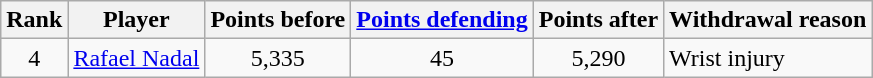<table class="wikitable collapsible uncollapsed">
<tr>
<th>Rank</th>
<th>Player</th>
<th>Points before</th>
<th><a href='#'>Points defending</a></th>
<th>Points after</th>
<th>Withdrawal reason</th>
</tr>
<tr>
<td style="text-align:center;">4</td>
<td> <a href='#'>Rafael Nadal</a></td>
<td style="text-align:center;">5,335</td>
<td style="text-align:center;">45</td>
<td style="text-align:center;">5,290</td>
<td>Wrist injury</td>
</tr>
</table>
